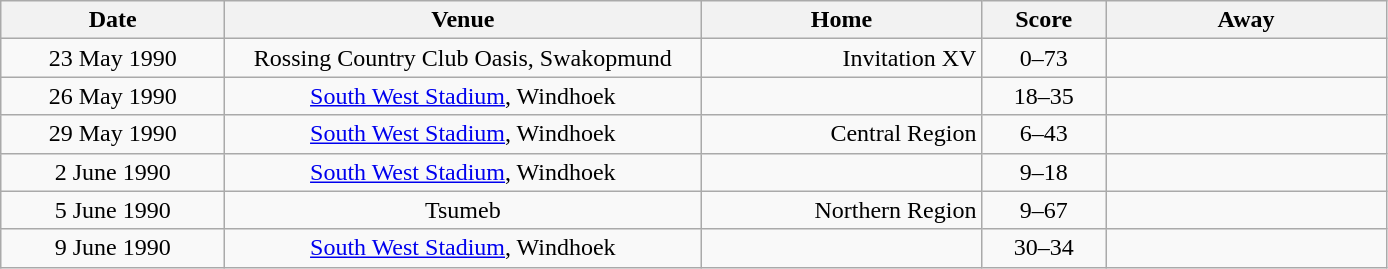<table class="wikitable" style="text-align:center">
<tr>
<th style="width:142px">Date</th>
<th scope="col" style="width:310px">Venue</th>
<th style="width:180px">Home</th>
<th style="width:75px">Score</th>
<th style="width:180px">Away</th>
</tr>
<tr>
<td>23 May 1990</td>
<td>Rossing Country Club Oasis, Swakopmund</td>
<td style="text-align:right">Invitation XV</td>
<td>0–73</td>
<td style="text-align:left"><strong></strong></td>
</tr>
<tr>
<td>26 May 1990</td>
<td><a href='#'>South West Stadium</a>, Windhoek</td>
<td style="text-align:right"></td>
<td>18–35</td>
<td style="text-align:left"><strong></strong></td>
</tr>
<tr>
<td>29 May 1990</td>
<td><a href='#'>South West Stadium</a>, Windhoek</td>
<td style="text-align:right">Central Region</td>
<td>6–43</td>
<td style="text-align:left"><strong></strong></td>
</tr>
<tr>
<td>2 June 1990</td>
<td><a href='#'>South West Stadium</a>, Windhoek</td>
<td style="text-align:right"></td>
<td>9–18</td>
<td style="text-align:left"><strong></strong></td>
</tr>
<tr>
<td>5 June 1990</td>
<td>Tsumeb</td>
<td style="text-align:right">Northern Region</td>
<td>9–67</td>
<td style="text-align:left"><strong></strong></td>
</tr>
<tr>
<td>9 June 1990</td>
<td><a href='#'>South West Stadium</a>, Windhoek</td>
<td style="text-align:right"></td>
<td>30–34</td>
<td style="text-align:left"><strong></strong></td>
</tr>
</table>
